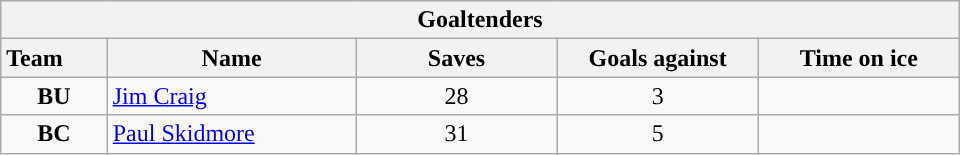<table class="wikitable" style="width:40em; text-align:right;">
<tr>
<th colspan=5>Goaltenders</th>
</tr>
<tr>
<th style="width:4em; text-align:left;">Team</th>
<th style="width:10em;">Name</th>
<th style="width:8em;">Saves</th>
<th style="width:8em;">Goals against</th>
<th style="width:8em;">Time on ice</th>
</tr>
<tr>
<td align=center><strong>BU</strong></td>
<td style="text-align:left;"><a href='#'>Jim Craig</a></td>
<td align=center>28</td>
<td align=center>3</td>
<td align=center></td>
</tr>
<tr>
<td align=center><strong>BC</strong></td>
<td style="text-align:left;"><a href='#'>Paul Skidmore</a></td>
<td align=center>31</td>
<td align=center>5</td>
<td align=center></td>
</tr>
</table>
